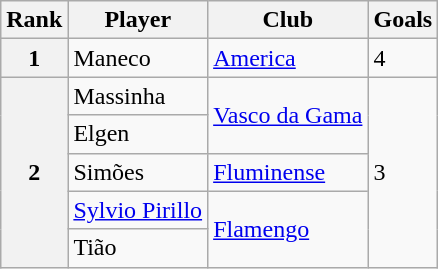<table class="wikitable">
<tr>
<th>Rank</th>
<th>Player</th>
<th>Club</th>
<th>Goals</th>
</tr>
<tr>
<th>1</th>
<td>Maneco</td>
<td><a href='#'>America</a></td>
<td>4</td>
</tr>
<tr>
<th rowspan="5">2</th>
<td>Massinha</td>
<td rowspan="2"><a href='#'>Vasco da Gama</a></td>
<td rowspan="5">3</td>
</tr>
<tr>
<td>Elgen</td>
</tr>
<tr>
<td>Simões</td>
<td><a href='#'>Fluminense</a></td>
</tr>
<tr>
<td><a href='#'>Sylvio Pirillo</a></td>
<td rowspan="2"><a href='#'>Flamengo</a></td>
</tr>
<tr>
<td>Tião</td>
</tr>
</table>
